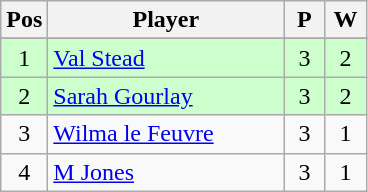<table class="wikitable">
<tr>
<th width=20>Pos</th>
<th width=150>Player</th>
<th width=20>P</th>
<th width=20>W</th>
</tr>
<tr>
</tr>
<tr align=center style="background: #ccffcc;">
<td>1</td>
<td align="left"> <a href='#'>Val Stead</a></td>
<td>3</td>
<td>2</td>
</tr>
<tr align=center style="background: #ccffcc;">
<td>2</td>
<td align="left"> <a href='#'>Sarah Gourlay</a></td>
<td>3</td>
<td>2</td>
</tr>
<tr align=center>
<td>3</td>
<td align="left"> <a href='#'>Wilma le Feuvre</a></td>
<td>3</td>
<td>1</td>
</tr>
<tr align=center>
<td>4</td>
<td align="left"> <a href='#'>M Jones</a></td>
<td>3</td>
<td>1</td>
</tr>
</table>
